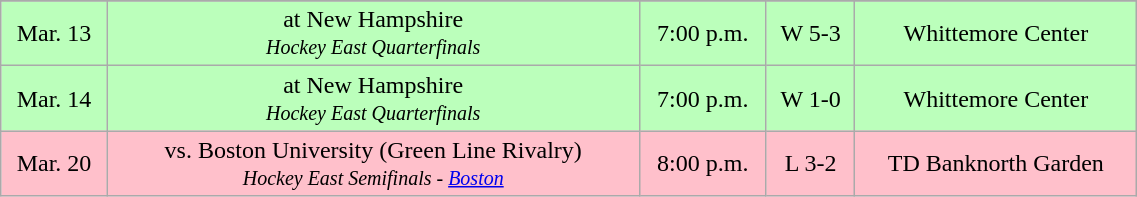<table class="wikitable" width="60%">
<tr align="center">
</tr>
<tr align="center" bgcolor="bbffbb">
<td>Mar. 13</td>
<td>at New Hampshire <br> <em><small>Hockey East Quarterfinals</small></em></td>
<td>7:00 p.m.</td>
<td>W 5-3</td>
<td>Whittemore Center</td>
</tr>
<tr align="center" bgcolor="bbffbb">
<td>Mar. 14</td>
<td>at New Hampshire <br> <em><small>Hockey East Quarterfinals</small></em></td>
<td>7:00 p.m.</td>
<td>W 1-0</td>
<td>Whittemore Center</td>
</tr>
<tr align="center" bgcolor="pink">
<td>Mar. 20</td>
<td>vs. Boston University (Green Line Rivalry) <br> <em><small>Hockey East Semifinals - <a href='#'>Boston</a></small></em></td>
<td>8:00 p.m.</td>
<td>L 3-2</td>
<td>TD Banknorth Garden</td>
</tr>
</table>
